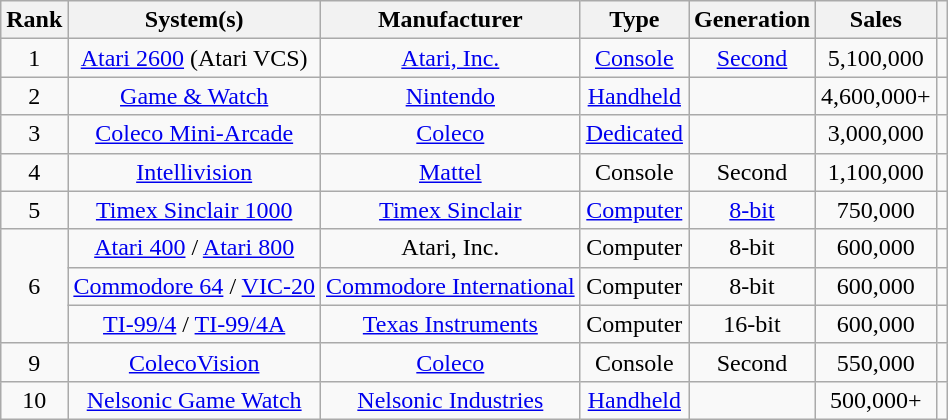<table class="wikitable sortable" style="text-align:center">
<tr>
<th>Rank</th>
<th>System(s)</th>
<th>Manufacturer</th>
<th>Type</th>
<th>Generation</th>
<th>Sales</th>
<th class="unsortable"></th>
</tr>
<tr>
<td>1</td>
<td><a href='#'>Atari 2600</a> (Atari VCS)</td>
<td><a href='#'>Atari, Inc.</a></td>
<td><a href='#'>Console</a></td>
<td><a href='#'>Second</a></td>
<td>5,100,000</td>
<td></td>
</tr>
<tr>
<td>2</td>
<td><a href='#'>Game & Watch</a></td>
<td><a href='#'>Nintendo</a></td>
<td><a href='#'>Handheld</a></td>
<td></td>
<td>4,600,000+</td>
<td></td>
</tr>
<tr>
<td>3</td>
<td><a href='#'>Coleco Mini-Arcade</a></td>
<td><a href='#'>Coleco</a></td>
<td><a href='#'>Dedicated</a></td>
<td></td>
<td>3,000,000</td>
<td></td>
</tr>
<tr>
<td>4</td>
<td><a href='#'>Intellivision</a></td>
<td><a href='#'>Mattel</a></td>
<td>Console</td>
<td>Second</td>
<td>1,100,000</td>
<td></td>
</tr>
<tr>
<td>5</td>
<td><a href='#'>Timex Sinclair 1000</a></td>
<td><a href='#'>Timex Sinclair</a></td>
<td><a href='#'>Computer</a></td>
<td><a href='#'>8-bit</a></td>
<td>750,000</td>
<td></td>
</tr>
<tr>
<td rowspan="3">6</td>
<td><a href='#'>Atari 400</a> / <a href='#'>Atari 800</a></td>
<td>Atari, Inc.</td>
<td>Computer</td>
<td>8-bit</td>
<td>600,000</td>
<td></td>
</tr>
<tr>
<td><a href='#'>Commodore 64</a> / <a href='#'>VIC-20</a></td>
<td><a href='#'>Commodore International</a></td>
<td>Computer</td>
<td>8-bit</td>
<td>600,000</td>
<td></td>
</tr>
<tr>
<td><a href='#'>TI-99/4</a> / <a href='#'>TI-99/4A</a></td>
<td><a href='#'>Texas Instruments</a></td>
<td>Computer</td>
<td>16-bit</td>
<td>600,000</td>
<td></td>
</tr>
<tr>
<td>9</td>
<td><a href='#'>ColecoVision</a></td>
<td><a href='#'>Coleco</a></td>
<td>Console</td>
<td>Second</td>
<td>550,000</td>
<td></td>
</tr>
<tr>
<td>10</td>
<td><a href='#'>Nelsonic Game Watch</a></td>
<td><a href='#'>Nelsonic Industries</a></td>
<td><a href='#'>Handheld</a></td>
<td></td>
<td>500,000+</td>
<td></td>
</tr>
</table>
